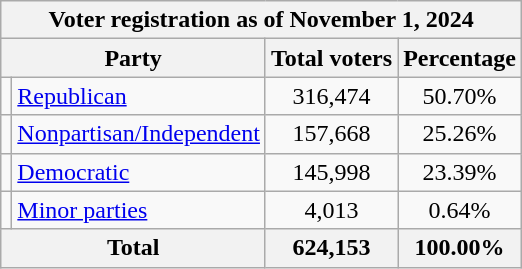<table class=wikitable>
<tr>
<th colspan="4">Voter registration as of November 1, 2024</th>
</tr>
<tr>
<th colspan = 2>Party</th>
<th>Total voters</th>
<th>Percentage</th>
</tr>
<tr>
<td></td>
<td><a href='#'>Republican</a></td>
<td align=center>316,474</td>
<td align=center>50.70%</td>
</tr>
<tr>
<td></td>
<td><a href='#'>Nonpartisan/Independent</a></td>
<td align=center>157,668</td>
<td align=center>25.26%</td>
</tr>
<tr>
<td></td>
<td><a href='#'>Democratic</a></td>
<td align=center>145,998</td>
<td align=center>23.39%</td>
</tr>
<tr>
<td></td>
<td><a href='#'>Minor parties</a></td>
<td align=center>4,013</td>
<td align=center>0.64%</td>
</tr>
<tr>
<th colspan = 2>Total</th>
<th align=center>624,153</th>
<th align=center>100.00%</th>
</tr>
</table>
